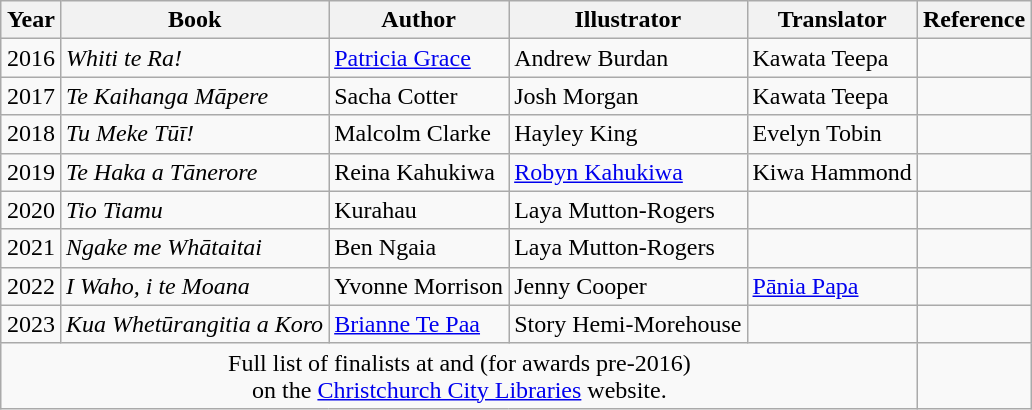<table class="wikitable sortable" style="margin: 0 auto;">
<tr>
<th>Year</th>
<th>Book</th>
<th>Author</th>
<th>Illustrator</th>
<th>Translator</th>
<th class="unsortable">Reference</th>
</tr>
<tr>
<td style="text-align:center;">2016</td>
<td><em>Whiti te Ra!</em></td>
<td><a href='#'>Patricia Grace</a></td>
<td>Andrew Burdan</td>
<td>Kawata Teepa</td>
<td style="text-align:center;"></td>
</tr>
<tr>
<td style="text-align:center;">2017</td>
<td><em>Te Kaihanga Māpere</em></td>
<td>Sacha Cotter</td>
<td>Josh Morgan</td>
<td>Kawata Teepa</td>
<td style="text-align:center;"></td>
</tr>
<tr>
<td style="text-align:center;">2018</td>
<td><em>Tu Meke Tūī!</em></td>
<td>Malcolm Clarke</td>
<td>Hayley King</td>
<td>Evelyn Tobin</td>
<td style="text-align:center;"></td>
</tr>
<tr>
<td style="text-align:center;">2019</td>
<td><em>Te Haka a Tānerore</em></td>
<td>Reina Kahukiwa</td>
<td><a href='#'>Robyn Kahukiwa</a></td>
<td>Kiwa Hammond</td>
<td style="text-align:center;"></td>
</tr>
<tr>
<td style="text-align:center;">2020</td>
<td><em>Tio Tiamu</em></td>
<td>Kurahau</td>
<td>Laya Mutton-Rogers</td>
<td></td>
<td style="text-align:center;"></td>
</tr>
<tr>
<td style="text-align:center;">2021</td>
<td><em>Ngake me Whātaitai</em></td>
<td>Ben Ngaia</td>
<td>Laya Mutton-Rogers</td>
<td></td>
<td style="text-align:center;"></td>
</tr>
<tr>
<td style="text-align:center;">2022</td>
<td><em>I Waho, i te Moana</em></td>
<td>Yvonne Morrison</td>
<td>Jenny Cooper</td>
<td><a href='#'>Pānia Papa</a></td>
<td style="text-align:center;"></td>
</tr>
<tr>
<td style="text-align:center;">2023</td>
<td><em>Kua Whetūrangitia a Koro</em></td>
<td><a href='#'>Brianne Te Paa</a></td>
<td>Story Hemi-Morehouse</td>
<td></td>
<td style="text-align:center;"></td>
</tr>
<tr class="sortbottom">
<td colspan="5" style="text-align:center;">Full list of finalists at  and (for awards pre-2016) <br>on the <a href='#'>Christchurch City Libraries</a> website.</td>
</tr>
</table>
